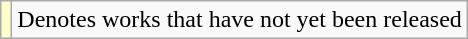<table class="wikitable">
<tr>
<td style="background:#FFFFCC;"></td>
<td>Denotes works that have not yet been released</td>
</tr>
</table>
